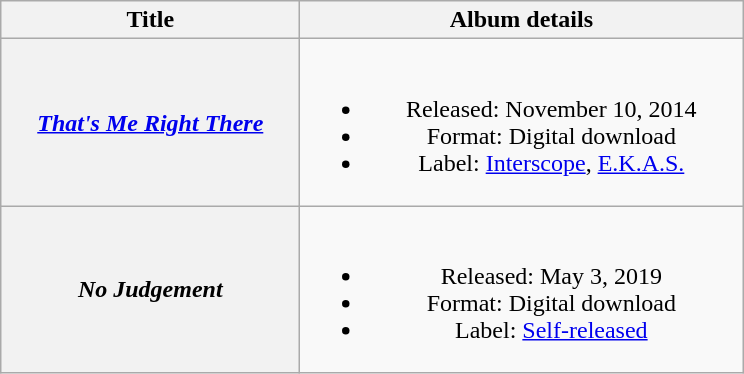<table class="wikitable plainrowheaders" style="text-align:center;">
<tr>
<th style="width:12em;">Title</th>
<th style="width:18em;">Album details</th>
</tr>
<tr>
<th scope="row"><em><a href='#'>That's Me Right There</a></em></th>
<td><br><ul><li>Released: November 10, 2014</li><li>Format: Digital download</li><li>Label: <a href='#'>Interscope</a>, <a href='#'>E.K.A.S.</a></li></ul></td>
</tr>
<tr>
<th scope="row"><em>No Judgement</em></th>
<td><br><ul><li>Released: May 3, 2019</li><li>Format: Digital download</li><li>Label: <a href='#'>Self-released</a></li></ul></td>
</tr>
</table>
